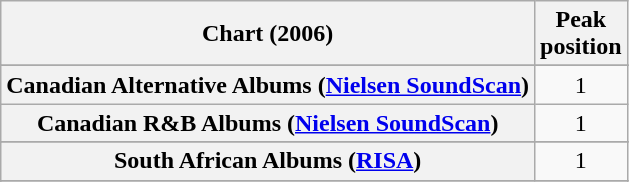<table class="wikitable sortable plainrowheaders">
<tr>
<th scope="col">Chart (2006)</th>
<th scope="col">Peak<br>position</th>
</tr>
<tr>
</tr>
<tr>
</tr>
<tr>
</tr>
<tr>
</tr>
<tr>
</tr>
<tr>
<th scope="row">Canadian Alternative Albums (<a href='#'>Nielsen SoundScan</a>)</th>
<td style="text-align:center;">1</td>
</tr>
<tr>
<th scope="row">Canadian R&B Albums (<a href='#'>Nielsen SoundScan</a>)</th>
<td style="text-align:center;">1</td>
</tr>
<tr>
</tr>
<tr>
</tr>
<tr>
</tr>
<tr>
</tr>
<tr>
</tr>
<tr>
</tr>
<tr>
</tr>
<tr>
</tr>
<tr>
<th scope="row">South African Albums (<a href='#'>RISA</a>)</th>
<td style="text-align:center;">1</td>
</tr>
<tr>
</tr>
<tr>
</tr>
<tr>
</tr>
<tr>
</tr>
</table>
